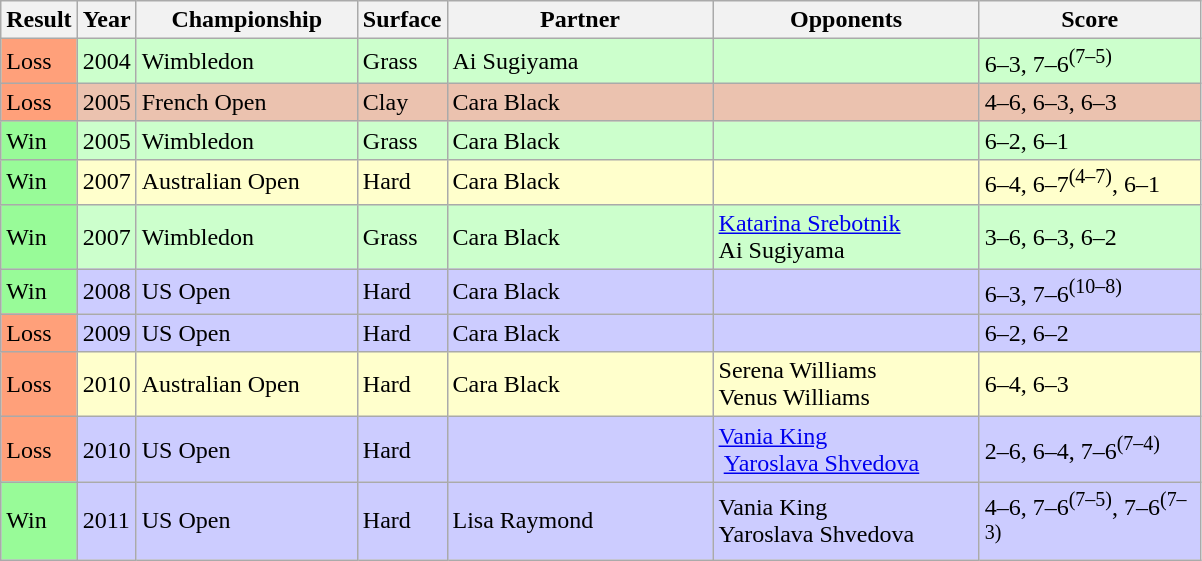<table class="sortable wikitable">
<tr>
<th>Result</th>
<th>Year</th>
<th style="width:140px">Championship</th>
<th>Surface</th>
<th style="width:170px">Partner</th>
<th style="width:170px">Opponents</th>
<th style="width:140px" class="unsortable">Score</th>
</tr>
<tr bgcolor=#CCFFCC>
<td style="background:#ffa07a;">Loss</td>
<td>2004</td>
<td>Wimbledon</td>
<td>Grass</td>
<td>  Ai Sugiyama</td>
<td></td>
<td>6–3, 7–6<sup>(7–5)</sup></td>
</tr>
<tr bgcolor=EBC2AF>
<td style="background:#ffa07a;">Loss</td>
<td>2005</td>
<td>French Open</td>
<td>Clay</td>
<td> Cara Black</td>
<td></td>
<td>4–6, 6–3, 6–3</td>
</tr>
<tr bgcolor=#CCFFCC>
<td style="background:#98fb98;">Win</td>
<td>2005</td>
<td>Wimbledon</td>
<td>Grass</td>
<td> Cara Black</td>
<td></td>
<td>6–2, 6–1</td>
</tr>
<tr style="background:#ffc;">
<td style="background:#98fb98;">Win</td>
<td>2007</td>
<td>Australian Open</td>
<td>Hard</td>
<td> Cara Black</td>
<td></td>
<td>6–4, 6–7<sup>(4–7)</sup>, 6–1</td>
</tr>
<tr bgcolor=#CCFFCC>
<td style="background:#98fb98;">Win</td>
<td>2007</td>
<td>Wimbledon</td>
<td>Grass</td>
<td> Cara Black</td>
<td> <a href='#'>Katarina Srebotnik</a><br> Ai Sugiyama</td>
<td>3–6, 6–3, 6–2</td>
</tr>
<tr bgcolor=#CCCCFF>
<td style="background:#98fb98;">Win</td>
<td>2008</td>
<td>US Open</td>
<td>Hard</td>
<td> Cara Black</td>
<td></td>
<td>6–3, 7–6<sup>(10–8)</sup></td>
</tr>
<tr bgcolor=CCCCFF>
<td style="background:#ffa07a;">Loss</td>
<td>2009</td>
<td>US Open</td>
<td>Hard</td>
<td> Cara Black</td>
<td></td>
<td>6–2, 6–2</td>
</tr>
<tr style="background:#ffc;">
<td style="background:#ffa07a;">Loss</td>
<td>2010</td>
<td>Australian Open</td>
<td>Hard</td>
<td> Cara Black</td>
<td> Serena Williams<br> Venus Williams</td>
<td>6–4, 6–3</td>
</tr>
<tr bgcolor=CCCCFF>
<td style="background:#ffa07a;">Loss</td>
<td>2010</td>
<td>US Open</td>
<td>Hard</td>
<td></td>
<td> <a href='#'>Vania King</a><br> <a href='#'>Yaroslava Shvedova</a></td>
<td>2–6, 6–4, 7–6<sup>(7–4)</sup></td>
</tr>
<tr bgcolor=#CCCCFF>
<td style="background:#98fb98;">Win</td>
<td>2011</td>
<td>US Open</td>
<td>Hard</td>
<td> Lisa Raymond</td>
<td> Vania King<br> Yaroslava Shvedova</td>
<td>4–6, 7–6<sup>(7–5)</sup>, 7–6<sup>(7–3)</sup></td>
</tr>
</table>
